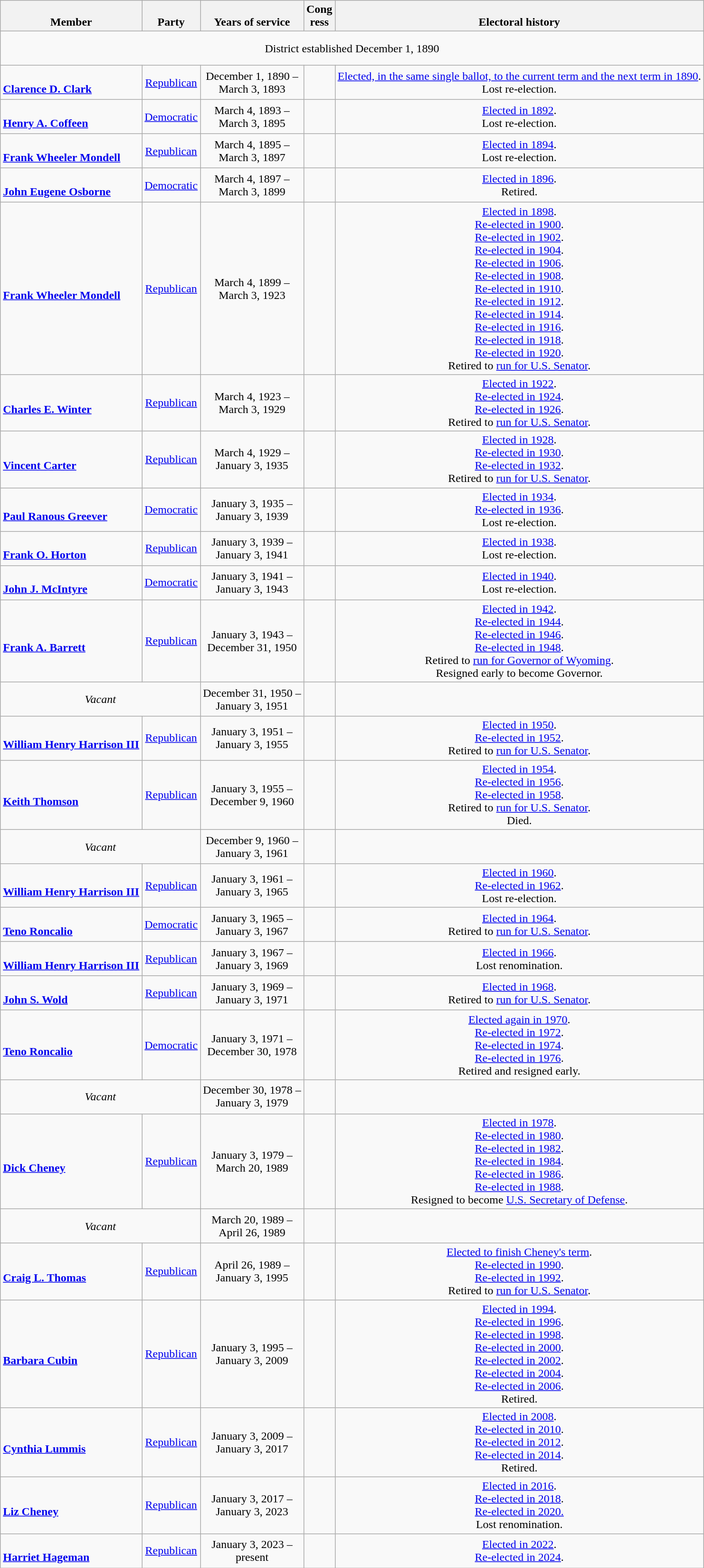<table class=wikitable style="text-align:center">
<tr valign=bottom>
<th>Member</th>
<th>Party</th>
<th>Years of service</th>
<th>Cong<br>ress</th>
<th>Electoral history</th>
</tr>
<tr style="height:3em">
<td colspan=6>District established December 1, 1890</td>
</tr>
<tr style="height:3em">
<td align=left><br><strong><a href='#'>Clarence D. Clark</a></strong><br></td>
<td><a href='#'>Republican</a></td>
<td nowrap>December 1, 1890 –<br>March 3, 1893</td>
<td></td>
<td><a href='#'>Elected, in the same single ballot, to the current term and the next term in 1890</a>.<br>Lost re-election.</td>
</tr>
<tr style="height:3em">
<td align=left><br><strong><a href='#'>Henry A. Coffeen</a></strong><br></td>
<td><a href='#'>Democratic</a></td>
<td nowrap>March 4, 1893 –<br>March 3, 1895</td>
<td></td>
<td><a href='#'>Elected in 1892</a>.<br>Lost re-election.</td>
</tr>
<tr style="height:3em">
<td align=left><br><strong><a href='#'>Frank Wheeler Mondell</a></strong><br></td>
<td><a href='#'>Republican</a></td>
<td nowrap>March 4, 1895 –<br>March 3, 1897</td>
<td></td>
<td><a href='#'>Elected in 1894</a>.<br>Lost re-election.</td>
</tr>
<tr style="height:3em">
<td align=left><br><strong><a href='#'>John Eugene Osborne</a></strong><br></td>
<td><a href='#'>Democratic</a></td>
<td nowrap>March 4, 1897 –<br>March 3, 1899</td>
<td></td>
<td><a href='#'>Elected in 1896</a>.<br>Retired.</td>
</tr>
<tr style="height:3em">
<td align=left><br><strong><a href='#'>Frank Wheeler Mondell</a></strong><br></td>
<td><a href='#'>Republican</a></td>
<td nowrap>March 4, 1899 –<br>March 3, 1923</td>
<td></td>
<td><a href='#'>Elected in 1898</a>.<br><a href='#'>Re-elected in 1900</a>.<br><a href='#'>Re-elected in 1902</a>.<br><a href='#'>Re-elected in 1904</a>.<br><a href='#'>Re-elected in 1906</a>.<br><a href='#'>Re-elected in 1908</a>.<br><a href='#'>Re-elected in 1910</a>.<br><a href='#'>Re-elected in 1912</a>.<br><a href='#'>Re-elected in 1914</a>.<br><a href='#'>Re-elected in 1916</a>.<br><a href='#'>Re-elected in 1918</a>.<br><a href='#'>Re-elected in 1920</a>.<br>Retired to <a href='#'>run for U.S. Senator</a>.</td>
</tr>
<tr style="height:3em">
<td align=left><br><strong><a href='#'>Charles E. Winter</a></strong><br></td>
<td><a href='#'>Republican</a></td>
<td nowrap>March 4, 1923 –<br>March 3, 1929</td>
<td></td>
<td><a href='#'>Elected in 1922</a>.<br><a href='#'>Re-elected in 1924</a>.<br><a href='#'>Re-elected in 1926</a>.<br>Retired to <a href='#'>run for U.S. Senator</a>.</td>
</tr>
<tr style="height:3em">
<td align=left><br><strong><a href='#'>Vincent Carter</a></strong><br></td>
<td><a href='#'>Republican</a></td>
<td nowrap>March 4, 1929 –<br>January 3, 1935</td>
<td></td>
<td><a href='#'>Elected in 1928</a>.<br><a href='#'>Re-elected in 1930</a>.<br><a href='#'>Re-elected in 1932</a>.<br>Retired to <a href='#'>run for U.S. Senator</a>.</td>
</tr>
<tr style="height:3em">
<td align=left><br><strong><a href='#'>Paul Ranous Greever</a></strong><br></td>
<td><a href='#'>Democratic</a></td>
<td nowrap>January 3, 1935 –<br>January 3, 1939</td>
<td></td>
<td><a href='#'>Elected in 1934</a>.<br><a href='#'>Re-elected in 1936</a>.<br>Lost re-election.</td>
</tr>
<tr style="height:3em">
<td align=left><br><strong><a href='#'>Frank O. Horton</a></strong><br></td>
<td><a href='#'>Republican</a></td>
<td nowrap>January 3, 1939 –<br>January 3, 1941</td>
<td></td>
<td><a href='#'>Elected in 1938</a>.<br>Lost re-election.</td>
</tr>
<tr style="height:3em">
<td align=left><br><strong><a href='#'>John J. McIntyre</a></strong><br></td>
<td><a href='#'>Democratic</a></td>
<td nowrap>January 3, 1941 –<br>January 3, 1943</td>
<td></td>
<td><a href='#'>Elected in 1940</a>.<br>Lost re-election.</td>
</tr>
<tr style="height:3em">
<td align=left><br><strong><a href='#'>Frank A. Barrett</a></strong><br></td>
<td><a href='#'>Republican</a></td>
<td nowrap>January 3, 1943 –<br>December 31, 1950</td>
<td></td>
<td><a href='#'>Elected in 1942</a>.<br><a href='#'>Re-elected in 1944</a>.<br><a href='#'>Re-elected in 1946</a>.<br><a href='#'>Re-elected in 1948</a>.<br>Retired to <a href='#'>run for Governor of Wyoming</a>.<br>Resigned early to become Governor.</td>
</tr>
<tr style="height:3em">
<td colspan=2><em>Vacant</em></td>
<td nowrap>December 31, 1950 –<br>January 3, 1951</td>
<td></td>
<td></td>
</tr>
<tr style="height:3em">
<td align=left><br><strong><a href='#'>William Henry Harrison III</a></strong><br></td>
<td><a href='#'>Republican</a></td>
<td nowrap>January 3, 1951 –<br>January 3, 1955</td>
<td></td>
<td><a href='#'>Elected in 1950</a>.<br><a href='#'>Re-elected in 1952</a>.<br>Retired to <a href='#'>run for U.S. Senator</a>.</td>
</tr>
<tr style="height:3em">
<td align=left><br><strong><a href='#'>Keith Thomson</a></strong><br></td>
<td><a href='#'>Republican</a></td>
<td nowrap>January 3, 1955 –<br>December 9, 1960</td>
<td></td>
<td><a href='#'>Elected in 1954</a>.<br><a href='#'>Re-elected in 1956</a>.<br><a href='#'>Re-elected in 1958</a>.<br>Retired to <a href='#'>run for U.S. Senator</a>.<br>Died.</td>
</tr>
<tr style="height:3em">
<td colspan=2><em>Vacant</em></td>
<td nowrap>December 9, 1960 –<br>January 3, 1961</td>
<td></td>
<td></td>
</tr>
<tr style="height:3em">
<td align=left><br><strong><a href='#'>William Henry Harrison III</a></strong><br></td>
<td><a href='#'>Republican</a></td>
<td nowrap>January 3, 1961 –<br>January 3, 1965</td>
<td></td>
<td><a href='#'>Elected in 1960</a>.<br><a href='#'>Re-elected in 1962</a>.<br>Lost re-election.</td>
</tr>
<tr style="height:3em">
<td align=left><br><strong><a href='#'>Teno Roncalio</a></strong> <br></td>
<td><a href='#'>Democratic</a></td>
<td nowrap>January 3, 1965 –<br>January 3, 1967</td>
<td></td>
<td><a href='#'>Elected in 1964</a>.<br>Retired to <a href='#'>run for U.S. Senator</a>.</td>
</tr>
<tr style="height:3em">
<td align=left><br><strong><a href='#'>William Henry Harrison III</a></strong><br></td>
<td><a href='#'>Republican</a></td>
<td nowrap>January 3, 1967 –<br>January 3, 1969</td>
<td></td>
<td><a href='#'>Elected in 1966</a>.<br>Lost renomination.</td>
</tr>
<tr style="height:3em">
<td align=left><br><strong><a href='#'>John S. Wold</a></strong><br></td>
<td><a href='#'>Republican</a></td>
<td nowrap>January 3, 1969 –<br>January 3, 1971</td>
<td></td>
<td><a href='#'>Elected in 1968</a>.<br>Retired to <a href='#'>run for U.S. Senator</a>.</td>
</tr>
<tr style="height:3em">
<td align=left><br><strong><a href='#'>Teno Roncalio</a></strong><br></td>
<td><a href='#'>Democratic</a></td>
<td nowrap>January 3, 1971 –<br>December 30, 1978</td>
<td></td>
<td><a href='#'>Elected again in 1970</a>.<br><a href='#'>Re-elected in 1972</a>.<br><a href='#'>Re-elected in 1974</a>.<br><a href='#'>Re-elected in 1976</a>.<br>Retired and resigned early.</td>
</tr>
<tr style="height:3em">
<td colspan=2><em>Vacant</em></td>
<td nowrap>December 30, 1978 –<br>January 3, 1979</td>
<td></td>
<td></td>
</tr>
<tr style="height:3em">
<td align=left><br><strong><a href='#'>Dick Cheney</a></strong><br></td>
<td><a href='#'>Republican</a></td>
<td nowrap>January 3, 1979 –<br>March 20, 1989</td>
<td></td>
<td><a href='#'>Elected in 1978</a>.<br><a href='#'>Re-elected in 1980</a>.<br><a href='#'>Re-elected in 1982</a>.<br><a href='#'>Re-elected in 1984</a>.<br><a href='#'>Re-elected in 1986</a>.<br><a href='#'>Re-elected in 1988</a>.<br>Resigned to become <a href='#'>U.S. Secretary of Defense</a>.</td>
</tr>
<tr style="height:3em">
<td colspan=2><em>Vacant</em></td>
<td nowrap>March 20, 1989 –<br>April 26, 1989</td>
<td></td>
<td></td>
</tr>
<tr style="height:3em">
<td align=left><br><strong><a href='#'>Craig L. Thomas</a></strong><br></td>
<td><a href='#'>Republican</a></td>
<td nowrap>April 26, 1989 –<br>January 3, 1995</td>
<td></td>
<td><a href='#'>Elected to finish Cheney's term</a>.<br><a href='#'>Re-elected in 1990</a>.<br><a href='#'>Re-elected in 1992</a>.<br>Retired to <a href='#'>run for U.S. Senator</a>.</td>
</tr>
<tr style="height:3em">
<td align=left><br><strong><a href='#'>Barbara Cubin</a></strong><br></td>
<td><a href='#'>Republican</a></td>
<td nowrap>January 3, 1995 –<br>January 3, 2009</td>
<td></td>
<td><a href='#'>Elected in 1994</a>.<br><a href='#'>Re-elected in 1996</a>.<br><a href='#'>Re-elected in 1998</a>.<br><a href='#'>Re-elected in 2000</a>.<br><a href='#'>Re-elected in 2002</a>.<br><a href='#'>Re-elected in 2004</a>.<br><a href='#'>Re-elected in 2006</a>.<br>Retired.</td>
</tr>
<tr style="height:3em">
<td align=left><br><strong><a href='#'>Cynthia Lummis</a></strong><br></td>
<td><a href='#'>Republican</a></td>
<td nowrap>January 3, 2009 –<br>January 3, 2017</td>
<td></td>
<td><a href='#'>Elected in 2008</a>.<br><a href='#'>Re-elected in 2010</a>.<br><a href='#'>Re-elected in 2012</a>.<br><a href='#'>Re-elected in 2014</a>.<br>Retired.</td>
</tr>
<tr style="height:3em">
<td align=left><br><strong><a href='#'>Liz Cheney</a></strong><br></td>
<td><a href='#'>Republican</a></td>
<td nowrap>January 3, 2017 –<br>January 3, 2023</td>
<td></td>
<td><a href='#'>Elected in 2016</a>.<br><a href='#'>Re-elected in 2018</a>.<br><a href='#'>Re-elected in 2020.</a><br>Lost renomination.</td>
</tr>
<tr style="height:3em">
<td align=left><br><strong><a href='#'>Harriet Hageman</a></strong><br></td>
<td><a href='#'>Republican</a></td>
<td nowrap>January 3, 2023 –<br>present</td>
<td></td>
<td><a href='#'>Elected in 2022</a>.<br><a href='#'>Re-elected in 2024</a>.</td>
</tr>
</table>
